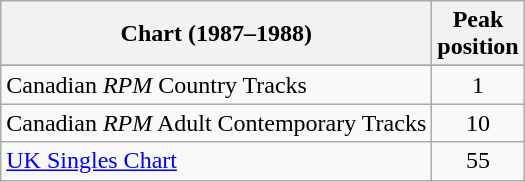<table class="wikitable sortable">
<tr>
<th align="left">Chart (1987–1988)</th>
<th align="center">Peak<br>position</th>
</tr>
<tr>
</tr>
<tr>
<td align="left">Canadian <em>RPM</em> Country Tracks</td>
<td align="center">1</td>
</tr>
<tr>
<td align="left">Canadian <em>RPM</em> Adult Contemporary Tracks</td>
<td align="center">10</td>
</tr>
<tr>
<td align="left"><a href='#'>UK Singles Chart</a></td>
<td align="center">55</td>
</tr>
</table>
